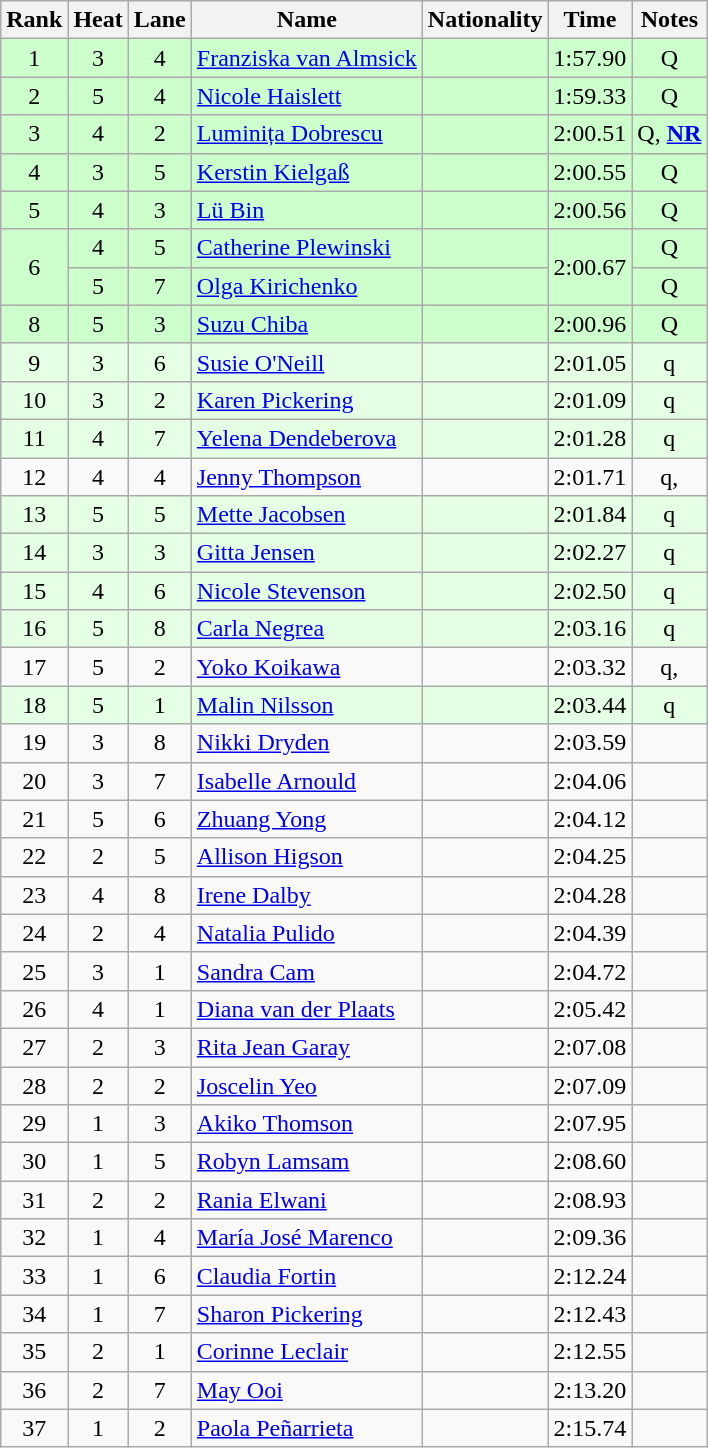<table class="wikitable sortable" style="text-align:center">
<tr>
<th>Rank</th>
<th>Heat</th>
<th>Lane</th>
<th>Name</th>
<th>Nationality</th>
<th>Time</th>
<th>Notes</th>
</tr>
<tr bgcolor=#cfc>
<td>1</td>
<td>3</td>
<td>4</td>
<td align=left><a href='#'>Franziska van Almsick</a></td>
<td align=left></td>
<td>1:57.90</td>
<td>Q</td>
</tr>
<tr bgcolor=#cfc>
<td>2</td>
<td>5</td>
<td>4</td>
<td align=left><a href='#'>Nicole Haislett</a></td>
<td align=left></td>
<td>1:59.33</td>
<td>Q</td>
</tr>
<tr bgcolor=#cfc>
<td>3</td>
<td>4</td>
<td>2</td>
<td align=left><a href='#'>Luminița Dobrescu</a></td>
<td align=left></td>
<td>2:00.51</td>
<td>Q, <strong><a href='#'>NR</a></strong></td>
</tr>
<tr bgcolor=#cfc>
<td>4</td>
<td>3</td>
<td>5</td>
<td align=left><a href='#'>Kerstin Kielgaß</a></td>
<td align=left></td>
<td>2:00.55</td>
<td>Q</td>
</tr>
<tr bgcolor=#cfc>
<td>5</td>
<td>4</td>
<td>3</td>
<td align=left><a href='#'>Lü Bin</a></td>
<td align=left></td>
<td>2:00.56</td>
<td>Q</td>
</tr>
<tr bgcolor=#cfc>
<td rowspan=2>6</td>
<td>4</td>
<td>5</td>
<td align=left><a href='#'>Catherine Plewinski</a></td>
<td align=left></td>
<td rowspan=2>2:00.67</td>
<td>Q</td>
</tr>
<tr bgcolor=#cfc>
<td>5</td>
<td>7</td>
<td align=left><a href='#'>Olga Kirichenko</a></td>
<td align=left></td>
<td>Q</td>
</tr>
<tr bgcolor=#cfc>
<td>8</td>
<td>5</td>
<td>3</td>
<td align=left><a href='#'>Suzu Chiba</a></td>
<td align=left></td>
<td>2:00.96</td>
<td>Q</td>
</tr>
<tr bgcolor=e5ffe5>
<td>9</td>
<td>3</td>
<td>6</td>
<td align=left><a href='#'>Susie O'Neill</a></td>
<td align=left></td>
<td>2:01.05</td>
<td>q</td>
</tr>
<tr bgcolor=e5ffe5>
<td>10</td>
<td>3</td>
<td>2</td>
<td align=left><a href='#'>Karen Pickering</a></td>
<td align=left></td>
<td>2:01.09</td>
<td>q</td>
</tr>
<tr bgcolor=e5ffe5>
<td>11</td>
<td>4</td>
<td>7</td>
<td align=left><a href='#'>Yelena Dendeberova</a></td>
<td align=left></td>
<td>2:01.28</td>
<td>q</td>
</tr>
<tr>
<td>12</td>
<td>4</td>
<td>4</td>
<td align=left><a href='#'>Jenny Thompson</a></td>
<td align=left></td>
<td>2:01.71</td>
<td>q, </td>
</tr>
<tr bgcolor=e5ffe5>
<td>13</td>
<td>5</td>
<td>5</td>
<td align=left><a href='#'>Mette Jacobsen</a></td>
<td align=left></td>
<td>2:01.84</td>
<td>q</td>
</tr>
<tr bgcolor=e5ffe5>
<td>14</td>
<td>3</td>
<td>3</td>
<td align=left><a href='#'>Gitta Jensen</a></td>
<td align=left></td>
<td>2:02.27</td>
<td>q</td>
</tr>
<tr bgcolor=e5ffe5>
<td>15</td>
<td>4</td>
<td>6</td>
<td align=left><a href='#'>Nicole Stevenson</a></td>
<td align=left></td>
<td>2:02.50</td>
<td>q</td>
</tr>
<tr bgcolor=e5ffe5>
<td>16</td>
<td>5</td>
<td>8</td>
<td align=left><a href='#'>Carla Negrea</a></td>
<td align=left></td>
<td>2:03.16</td>
<td>q</td>
</tr>
<tr>
<td>17</td>
<td>5</td>
<td>2</td>
<td align=left><a href='#'>Yoko Koikawa</a></td>
<td align=left></td>
<td>2:03.32</td>
<td>q, </td>
</tr>
<tr bgcolor=e5ffe5>
<td>18</td>
<td>5</td>
<td>1</td>
<td align=left><a href='#'>Malin Nilsson</a></td>
<td align=left></td>
<td>2:03.44</td>
<td>q</td>
</tr>
<tr>
<td>19</td>
<td>3</td>
<td>8</td>
<td align=left><a href='#'>Nikki Dryden</a></td>
<td align=left></td>
<td>2:03.59</td>
<td></td>
</tr>
<tr>
<td>20</td>
<td>3</td>
<td>7</td>
<td align=left><a href='#'>Isabelle Arnould</a></td>
<td align=left></td>
<td>2:04.06</td>
<td></td>
</tr>
<tr>
<td>21</td>
<td>5</td>
<td>6</td>
<td align=left><a href='#'>Zhuang Yong</a></td>
<td align=left></td>
<td>2:04.12</td>
<td></td>
</tr>
<tr>
<td>22</td>
<td>2</td>
<td>5</td>
<td align=left><a href='#'>Allison Higson</a></td>
<td align=left></td>
<td>2:04.25</td>
<td></td>
</tr>
<tr>
<td>23</td>
<td>4</td>
<td>8</td>
<td align=left><a href='#'>Irene Dalby</a></td>
<td align=left></td>
<td>2:04.28</td>
<td></td>
</tr>
<tr>
<td>24</td>
<td>2</td>
<td>4</td>
<td align=left><a href='#'>Natalia Pulido</a></td>
<td align=left></td>
<td>2:04.39</td>
<td></td>
</tr>
<tr>
<td>25</td>
<td>3</td>
<td>1</td>
<td align=left><a href='#'>Sandra Cam</a></td>
<td align=left></td>
<td>2:04.72</td>
<td></td>
</tr>
<tr>
<td>26</td>
<td>4</td>
<td>1</td>
<td align=left><a href='#'>Diana van der Plaats</a></td>
<td align=left></td>
<td>2:05.42</td>
<td></td>
</tr>
<tr>
<td>27</td>
<td>2</td>
<td>3</td>
<td align=left><a href='#'>Rita Jean Garay</a></td>
<td align=left></td>
<td>2:07.08</td>
<td></td>
</tr>
<tr>
<td>28</td>
<td>2</td>
<td>2</td>
<td align=left><a href='#'>Joscelin Yeo</a></td>
<td align=left></td>
<td>2:07.09</td>
<td></td>
</tr>
<tr>
<td>29</td>
<td>1</td>
<td>3</td>
<td align=left><a href='#'>Akiko Thomson</a></td>
<td align=left></td>
<td>2:07.95</td>
<td></td>
</tr>
<tr>
<td>30</td>
<td>1</td>
<td>5</td>
<td align=left><a href='#'>Robyn Lamsam</a></td>
<td align=left></td>
<td>2:08.60</td>
<td></td>
</tr>
<tr>
<td>31</td>
<td>2</td>
<td>2</td>
<td align=left><a href='#'>Rania Elwani</a></td>
<td align=left></td>
<td>2:08.93</td>
<td></td>
</tr>
<tr>
<td>32</td>
<td>1</td>
<td>4</td>
<td align=left><a href='#'>María José Marenco</a></td>
<td align=left></td>
<td>2:09.36</td>
<td></td>
</tr>
<tr>
<td>33</td>
<td>1</td>
<td>6</td>
<td align=left><a href='#'>Claudia Fortin</a></td>
<td align=left></td>
<td>2:12.24</td>
<td></td>
</tr>
<tr>
<td>34</td>
<td>1</td>
<td>7</td>
<td align=left><a href='#'>Sharon Pickering</a></td>
<td align=left></td>
<td>2:12.43</td>
<td></td>
</tr>
<tr>
<td>35</td>
<td>2</td>
<td>1</td>
<td align=left><a href='#'>Corinne Leclair</a></td>
<td align=left></td>
<td>2:12.55</td>
<td></td>
</tr>
<tr>
<td>36</td>
<td>2</td>
<td>7</td>
<td align=left><a href='#'>May Ooi</a></td>
<td align=left></td>
<td>2:13.20</td>
<td></td>
</tr>
<tr>
<td>37</td>
<td>1</td>
<td>2</td>
<td align=left><a href='#'>Paola Peñarrieta</a></td>
<td align=left></td>
<td>2:15.74</td>
<td></td>
</tr>
</table>
